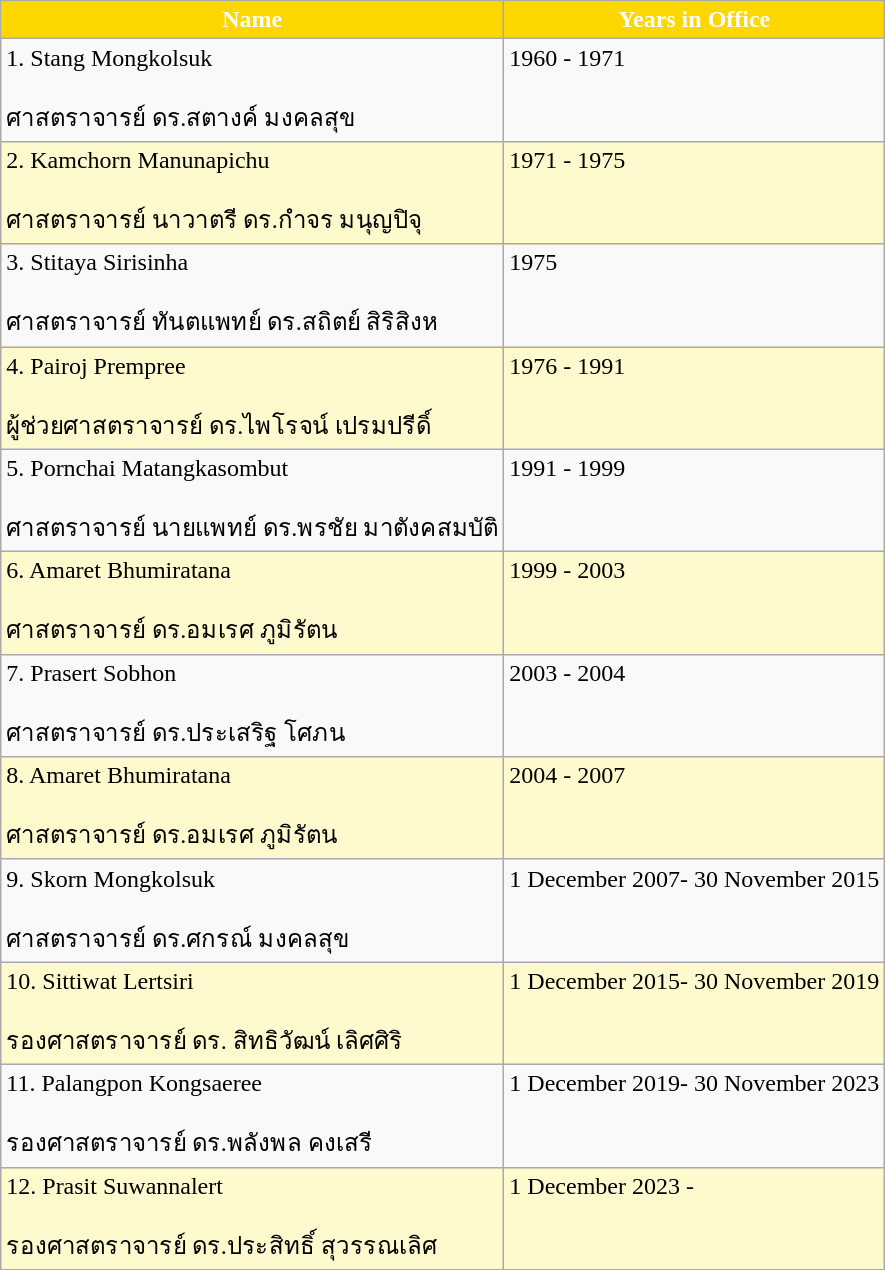<table class="wikitable plainrowheaders sortable">
<tr>
<th style="background: Gold; color:white;"><span> Name </span></th>
<th style="background: Gold; color:white;"><span> Years in Office</span></th>
</tr>
<tr>
<td valign = "top">1. Stang Mongkolsuk<br><br>ศาสตราจารย์ ดร.สตางค์ มงคลสุข</td>
<td valign = "top">1960 - 1971</td>
</tr>
<tr>
<td valign = "top" style = "background: #FFFACD ">2. Kamchorn Manunapichu<br><br>ศาสตราจารย์ นาวาตรี ดร.กำจร มนุญปิจุ</td>
<td valign = "top" style = "background: #FFFACD ">1971 - 1975</td>
</tr>
<tr>
<td valign = "top">3. Stitaya Sirisinha<br><br>ศาสตราจารย์ ทันตแพทย์ ดร.สถิตย์ สิริสิงห</td>
<td valign = "top">1975</td>
</tr>
<tr>
<td valign = "top" style = "background: #FFFACD ">4. Pairoj Prempree<br><br>ผู้ช่วยศาสตราจารย์ ดร.ไพโรจน์ เปรมปรีดิ์</td>
<td valign = "top" style = "background: #FFFACD ">1976 - 1991</td>
</tr>
<tr>
<td valign = "top">5. Pornchai Matangkasombut<br><br>ศาสตราจารย์ นายแพทย์ ดร.พรชัย มาตังคสมบัติ</td>
<td valign = "top">1991 - 1999</td>
</tr>
<tr>
<td valign = "top" style = "background: #FFFACD ">6. Amaret Bhumiratana<br><br>ศาสตราจารย์ ดร.อมเรศ ภูมิรัตน</td>
<td valign = "top" style = "background: #FFFACD ">1999 - 2003</td>
</tr>
<tr>
<td valign = "top">7. Prasert Sobhon<br><br>ศาสตราจารย์ ดร.ประเสริฐ โศภน</td>
<td valign = "top">2003 - 2004</td>
</tr>
<tr>
<td valign = "top" style = "background: #FFFACD ">8. Amaret Bhumiratana<br><br>ศาสตราจารย์ ดร.อมเรศ ภูมิรัตน</td>
<td valign = "top" style = "background: #FFFACD ">2004 - 2007</td>
</tr>
<tr>
<td valign = "top">9. Skorn Mongkolsuk<br><br>ศาสตราจารย์ ดร.ศกรณ์ มงคลสุข</td>
<td valign = "top">1 December 2007- 30 November 2015</td>
</tr>
<tr>
<td valign = "top" style = "background: #FFFACD ">10. Sittiwat Lertsiri<br><br>รองศาสตราจารย์ ดร. สิทธิวัฒน์ เลิศศิริ</td>
<td valign = "top" style = "background: #FFFACD ">1 December 2015- 30 November 2019</td>
</tr>
<tr>
<td valign = "top">11. Palangpon Kongsaeree<br><br>รองศาสตราจารย์ ดร.พลังพล คงเสรี</td>
<td valign = "top">1 December 2019- 30 November 2023</td>
</tr>
<tr>
<td valign = "top" style = "background: #FFFACD ">12. Prasit Suwannalert<br><br>รองศาสตราจารย์ ดร.ประสิทธิ์ สุวรรณเลิศ</td>
<td valign = "top" style = "background: #FFFACD ">1 December 2023 -</td>
</tr>
</table>
